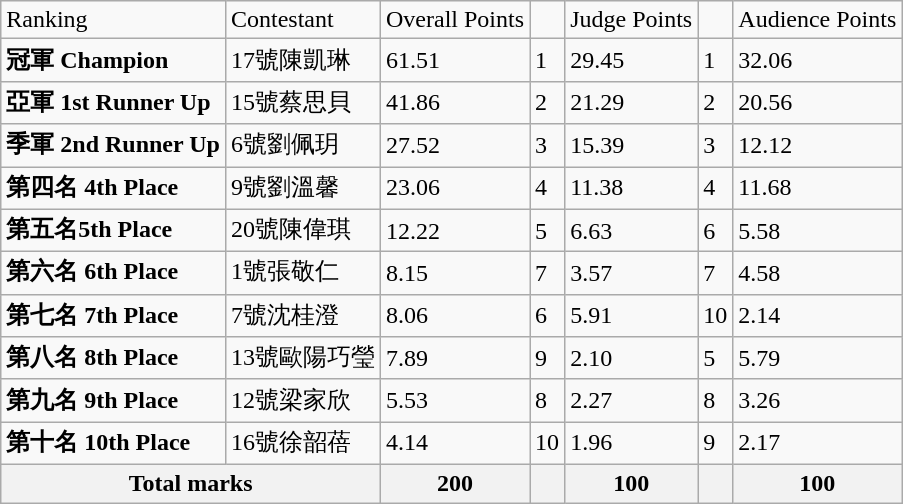<table class="wikitable">
<tr>
<td>Ranking</td>
<td>Contestant</td>
<td>Overall Points</td>
<td></td>
<td>Judge Points</td>
<td></td>
<td>Audience Points</td>
</tr>
<tr>
<td><strong>冠軍 Champion</strong></td>
<td>17號陳凱琳</td>
<td>61.51</td>
<td>1</td>
<td>29.45</td>
<td>1</td>
<td>32.06</td>
</tr>
<tr>
<td><strong>亞軍 1st Runner Up</strong></td>
<td>15號蔡思貝</td>
<td>41.86</td>
<td>2</td>
<td>21.29</td>
<td>2</td>
<td>20.56</td>
</tr>
<tr>
<td><strong>季軍 2nd Runner Up</strong></td>
<td>6號劉佩玥</td>
<td>27.52</td>
<td>3</td>
<td>15.39</td>
<td>3</td>
<td>12.12</td>
</tr>
<tr>
<td><strong>第四名 4th Place</strong></td>
<td>9號劉溫馨</td>
<td>23.06</td>
<td>4</td>
<td>11.38</td>
<td>4</td>
<td>11.68</td>
</tr>
<tr>
<td><strong>第五名5th Place</strong></td>
<td>20號陳偉琪</td>
<td>12.22</td>
<td>5</td>
<td>6.63</td>
<td>6</td>
<td>5.58</td>
</tr>
<tr>
<td><strong>第六名 6th Place</strong></td>
<td>1號張敬仁</td>
<td>8.15</td>
<td>7</td>
<td>3.57</td>
<td>7</td>
<td>4.58</td>
</tr>
<tr>
<td><strong>第七名 7th Place</strong></td>
<td>7號沈桂澄</td>
<td>8.06</td>
<td>6</td>
<td>5.91</td>
<td>10</td>
<td>2.14</td>
</tr>
<tr>
<td><strong>第八名 8th Place</strong></td>
<td>13號歐陽巧瑩</td>
<td>7.89</td>
<td>9</td>
<td>2.10</td>
<td>5</td>
<td>5.79</td>
</tr>
<tr>
<td><strong>第九名 9th Place</strong></td>
<td>12號梁家欣</td>
<td>5.53</td>
<td>8</td>
<td>2.27</td>
<td>8</td>
<td>3.26</td>
</tr>
<tr>
<td><strong>第十名 10th Place</strong></td>
<td>16號徐韶蓓</td>
<td>4.14</td>
<td>10</td>
<td>1.96</td>
<td>9</td>
<td>2.17</td>
</tr>
<tr>
<th colspan="2"><strong>Total marks</strong></th>
<th>200</th>
<th></th>
<th>100</th>
<th></th>
<th>100</th>
</tr>
</table>
